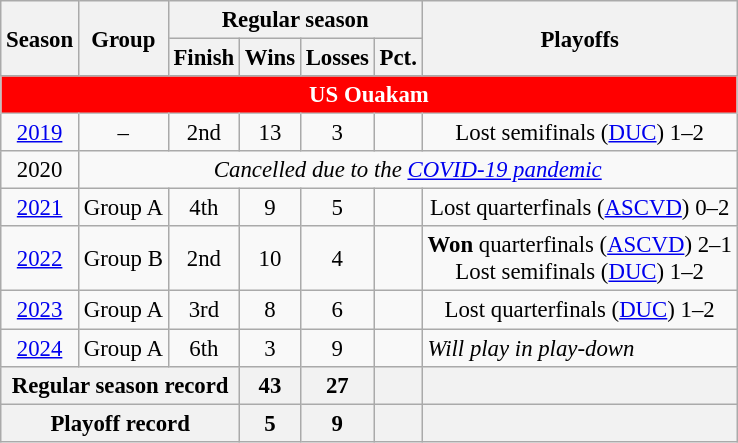<table class="wikitable" style="font-size:95%; text-align:center">
<tr>
<th rowspan="2">Season</th>
<th rowspan="2">Group</th>
<th colspan="4">Regular season</th>
<th rowspan="2">Playoffs</th>
</tr>
<tr>
<th>Finish</th>
<th>Wins</th>
<th>Losses</th>
<th>Pct.</th>
</tr>
<tr>
<td colspan="8" style="background:red; border:1.5px solid silver; color:white;"><strong>US Ouakam</strong></td>
</tr>
<tr>
<td><a href='#'>2019</a></td>
<td>–</td>
<td>2nd</td>
<td>13</td>
<td>3</td>
<td></td>
<td>Lost semifinals (<a href='#'>DUC</a>) 1–2</td>
</tr>
<tr>
<td>2020</td>
<td colspan="6"><em>Cancelled due to the <a href='#'>COVID-19 pandemic</a></em></td>
</tr>
<tr>
<td><a href='#'>2021</a></td>
<td>Group A</td>
<td>4th</td>
<td>9</td>
<td>5</td>
<td></td>
<td>Lost quarterfinals (<a href='#'>ASCVD</a>) 0–2</td>
</tr>
<tr>
<td><a href='#'>2022</a></td>
<td>Group B</td>
<td>2nd</td>
<td>10</td>
<td>4</td>
<td></td>
<td><strong>Won</strong> quarterfinals (<a href='#'>ASCVD</a>) 2–1<br>Lost semifinals (<a href='#'>DUC</a>) 1–2</td>
</tr>
<tr>
<td><a href='#'>2023</a></td>
<td>Group A</td>
<td>3rd</td>
<td>8</td>
<td>6</td>
<td></td>
<td>Lost quarterfinals (<a href='#'>DUC</a>) 1–2</td>
</tr>
<tr>
<td><a href='#'>2024</a></td>
<td>Group A</td>
<td>6th</td>
<td>3</td>
<td>9</td>
<td></td>
<td align="left"><em>Will play in play-down</em></td>
</tr>
<tr>
<th colspan="3">Regular season record</th>
<th>43</th>
<th>27</th>
<th></th>
<th colspan="2"></th>
</tr>
<tr>
<th colspan="3">Playoff record</th>
<th>5</th>
<th>9</th>
<th></th>
<th colspan="2"></th>
</tr>
</table>
